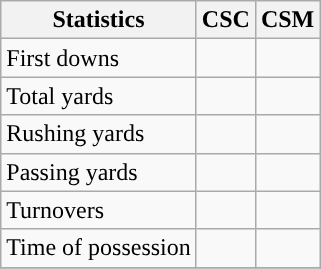<table class="wikitable">
<tr>
<th>Statistics</th>
<th>CSC</th>
<th>CSM</th>
</tr>
<tr>
<td>First downs</td>
<td></td>
<td></td>
</tr>
<tr>
<td>Total yards</td>
<td></td>
<td></td>
</tr>
<tr>
<td>Rushing yards</td>
<td></td>
<td></td>
</tr>
<tr>
<td>Passing yards</td>
<td></td>
<td></td>
</tr>
<tr>
<td>Turnovers</td>
<td></td>
<td></td>
</tr>
<tr>
<td>Time of possession</td>
<td></td>
<td></td>
</tr>
<tr>
</tr>
</table>
